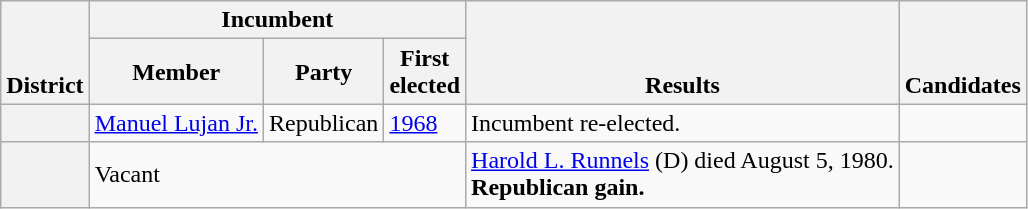<table class=wikitable>
<tr valign=bottom>
<th rowspan=2>District</th>
<th colspan=3>Incumbent</th>
<th rowspan=2>Results</th>
<th rowspan=2>Candidates</th>
</tr>
<tr>
<th>Member</th>
<th>Party</th>
<th>First<br>elected</th>
</tr>
<tr>
<th></th>
<td><a href='#'>Manuel Lujan Jr.</a></td>
<td>Republican</td>
<td><a href='#'>1968</a></td>
<td>Incumbent re-elected.</td>
<td nowrap></td>
</tr>
<tr>
<th></th>
<td colspan=3>Vacant</td>
<td><a href='#'>Harold L. Runnels</a> (D) died August 5, 1980.<br><strong>Republican gain.</strong></td>
<td nowrap></td>
</tr>
</table>
